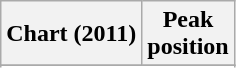<table class="wikitable sortable plainrowheaders">
<tr>
<th>Chart (2011)</th>
<th>Peak<br>position</th>
</tr>
<tr>
</tr>
<tr>
</tr>
<tr>
</tr>
<tr>
</tr>
</table>
